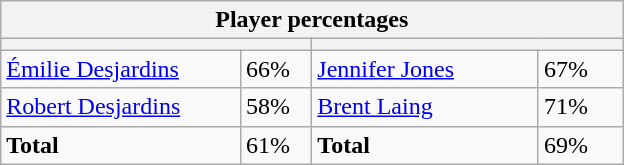<table class="wikitable">
<tr>
<th colspan=4 width=400>Player percentages</th>
</tr>
<tr>
<th colspan=2 width=200 style="white-space:nowrap;"></th>
<th colspan=2 width=200 style="white-space:nowrap;"></th>
</tr>
<tr>
<td><a href='#'>Émilie Desjardins</a></td>
<td>66%</td>
<td><a href='#'>Jennifer Jones</a></td>
<td>67%</td>
</tr>
<tr>
<td><a href='#'>Robert Desjardins</a></td>
<td>58%</td>
<td><a href='#'>Brent Laing</a></td>
<td>71%</td>
</tr>
<tr>
<td><strong>Total</strong></td>
<td>61%</td>
<td><strong>Total</strong></td>
<td>69%</td>
</tr>
</table>
